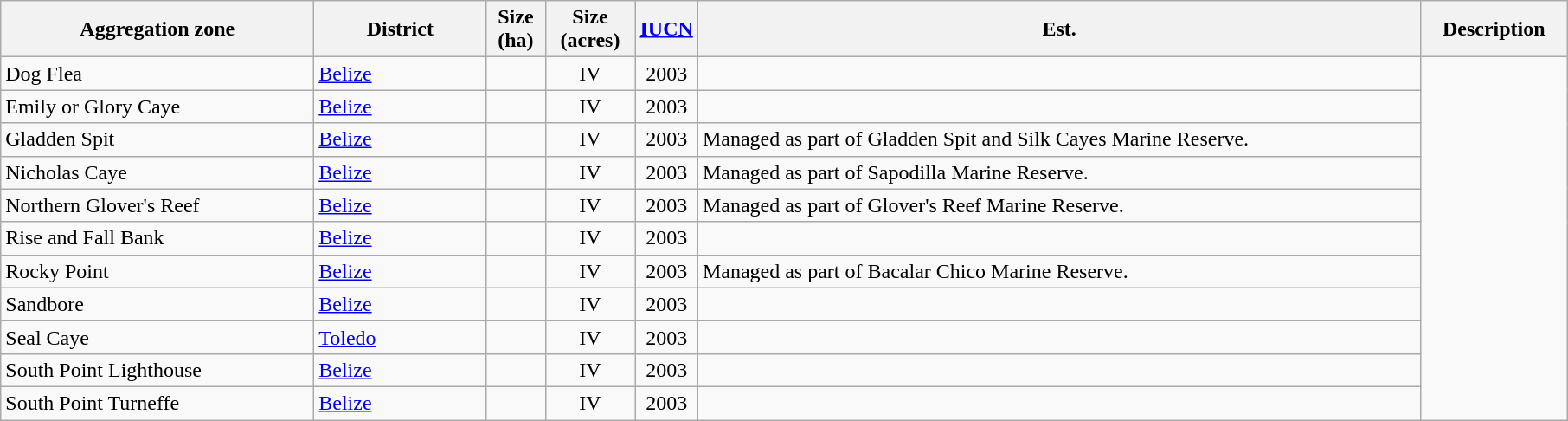<table class="wikitable sortable sticky-header sort-under">
<tr>
<th width="20%">Aggregation zone</th>
<th width="11%">District</th>
<th>Size<br>(ha)</th>
<th>Size<br>(acres)</th>
<th width="4%"><a href='#'>IUCN</a></th>
<th>Est.</th>
<th class="unsortable">Description</th>
</tr>
<tr>
<td>Dog Flea</td>
<td><a href='#'>Belize</a></td>
<td></td>
<td align="center">IV</td>
<td align="center">2003</td>
<td></td>
</tr>
<tr>
<td>Emily or Glory Caye</td>
<td><a href='#'>Belize</a></td>
<td></td>
<td align="center">IV</td>
<td align="center">2003</td>
<td></td>
</tr>
<tr>
<td>Gladden Spit</td>
<td><a href='#'>Belize</a></td>
<td></td>
<td align="center">IV</td>
<td align="center">2003</td>
<td>Managed as part of Gladden Spit and Silk Cayes Marine Reserve.</td>
</tr>
<tr>
<td>Nicholas Caye</td>
<td><a href='#'>Belize</a></td>
<td></td>
<td align="center">IV</td>
<td align="center">2003</td>
<td>Managed as part of Sapodilla Marine Reserve.</td>
</tr>
<tr>
<td>Northern Glover's Reef</td>
<td><a href='#'>Belize</a></td>
<td></td>
<td align="center">IV</td>
<td align="center">2003</td>
<td>Managed as part of Glover's Reef Marine Reserve.</td>
</tr>
<tr>
<td>Rise and Fall Bank</td>
<td><a href='#'>Belize</a></td>
<td></td>
<td align="center">IV</td>
<td align="center">2003</td>
<td></td>
</tr>
<tr>
<td>Rocky Point</td>
<td><a href='#'>Belize</a></td>
<td></td>
<td align="center">IV</td>
<td align="center">2003</td>
<td>Managed as part of Bacalar Chico Marine Reserve.</td>
</tr>
<tr>
<td>Sandbore</td>
<td><a href='#'>Belize</a></td>
<td></td>
<td align="center">IV</td>
<td align="center">2003</td>
<td></td>
</tr>
<tr>
<td>Seal Caye</td>
<td><a href='#'>Toledo</a></td>
<td></td>
<td align="center">IV</td>
<td align="center">2003</td>
<td></td>
</tr>
<tr>
<td>South Point Lighthouse</td>
<td><a href='#'>Belize</a></td>
<td></td>
<td align="center">IV</td>
<td align="center">2003</td>
<td></td>
</tr>
<tr>
<td>South Point Turneffe</td>
<td><a href='#'>Belize</a></td>
<td></td>
<td align="center">IV</td>
<td align="center">2003</td>
<td></td>
</tr>
</table>
